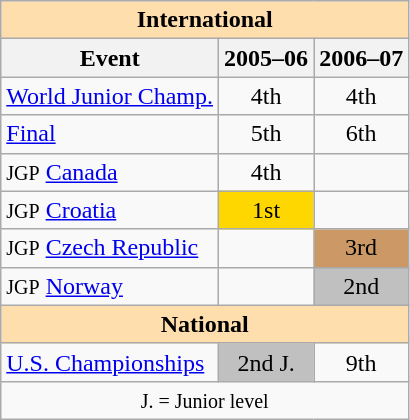<table class="wikitable" style="text-align:center">
<tr>
<th style="background-color: #ffdead; " colspan=3 align=center>International</th>
</tr>
<tr>
<th>Event</th>
<th>2005–06</th>
<th>2006–07</th>
</tr>
<tr>
<td align=left><a href='#'>World Junior Champ.</a></td>
<td>4th</td>
<td>4th</td>
</tr>
<tr>
<td align=left> <a href='#'>Final</a></td>
<td>5th</td>
<td>6th</td>
</tr>
<tr>
<td align=left><small>JGP</small> <a href='#'>Canada</a></td>
<td>4th</td>
<td></td>
</tr>
<tr>
<td align=left><small>JGP</small> <a href='#'>Croatia</a></td>
<td bgcolor=gold>1st</td>
<td></td>
</tr>
<tr>
<td align=left><small>JGP</small> <a href='#'>Czech Republic</a></td>
<td></td>
<td bgcolor=cc9966>3rd</td>
</tr>
<tr>
<td align=left><small>JGP</small> <a href='#'>Norway</a></td>
<td></td>
<td bgcolor=silver>2nd</td>
</tr>
<tr>
<th style="background-color: #ffdead; " colspan=3 align=center>National</th>
</tr>
<tr>
<td align=left><a href='#'>U.S. Championships</a></td>
<td bgcolor=silver>2nd J.</td>
<td>9th</td>
</tr>
<tr>
<td colspan=3 align=center><small> J. = Junior level </small></td>
</tr>
</table>
